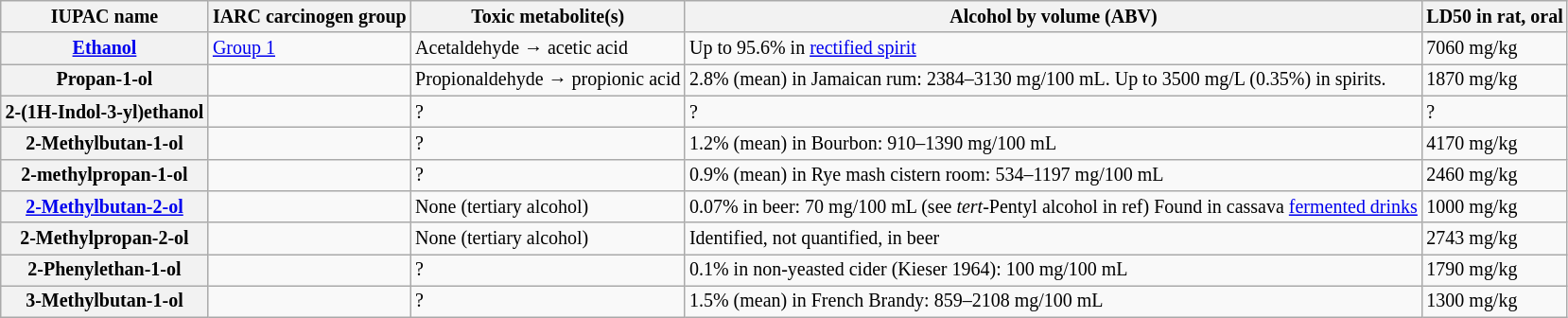<table class="wikitable sortable" border="1" style="font-size:smaller">
<tr>
<th>IUPAC name</th>
<th>IARC carcinogen group</th>
<th>Toxic metabolite(s)</th>
<th>Alcohol by volume (ABV)</th>
<th>LD50 in rat, oral</th>
</tr>
<tr>
<th><a href='#'>Ethanol</a></th>
<td><a href='#'>Group 1</a></td>
<td>Acetaldehyde → acetic acid</td>
<td>Up to 95.6% in <a href='#'>rectified spirit</a></td>
<td>7060 mg/kg</td>
</tr>
<tr>
<th>Propan-1-ol</th>
<td></td>
<td>Propionaldehyde → propionic acid</td>
<td>2.8% (mean) in Jamaican rum: 2384–3130 mg/100 mL. Up to 3500 mg/L (0.35%) in spirits.</td>
<td>1870 mg/kg</td>
</tr>
<tr>
<th>2-(1H-Indol-3-yl)ethanol</th>
<td></td>
<td>?</td>
<td>?</td>
<td>?</td>
</tr>
<tr>
<th>2-Methylbutan-1-ol</th>
<td></td>
<td>?</td>
<td>1.2% (mean) in Bourbon: 910–1390 mg/100 mL</td>
<td>4170 mg/kg</td>
</tr>
<tr>
<th>2-methylpropan-1-ol</th>
<td></td>
<td>?</td>
<td>0.9% (mean) in Rye mash cistern room: 534–1197 mg/100 mL</td>
<td>2460 mg/kg</td>
</tr>
<tr>
<th><a href='#'>2-Methylbutan-2-ol</a></th>
<td></td>
<td>None (tertiary alcohol)</td>
<td>0.07% in beer: 70 mg/100 mL (see <em>tert</em>-Pentyl alcohol in ref) Found in cassava <a href='#'>fermented drinks</a></td>
<td>1000 mg/kg</td>
</tr>
<tr>
<th>2-Methylpropan-2-ol</th>
<td></td>
<td>None (tertiary alcohol)</td>
<td>Identified, not quantified, in beer</td>
<td>2743 mg/kg</td>
</tr>
<tr>
<th>2-Phenylethan-1-ol</th>
<td></td>
<td>?</td>
<td>0.1% in non-yeasted cider (Kieser 1964): 100 mg/100 mL</td>
<td>1790 mg/kg</td>
</tr>
<tr>
<th>3-Methylbutan-1-ol</th>
<td></td>
<td>?</td>
<td>1.5% (mean) in French Brandy: 859–2108 mg/100 mL</td>
<td>1300 mg/kg</td>
</tr>
</table>
